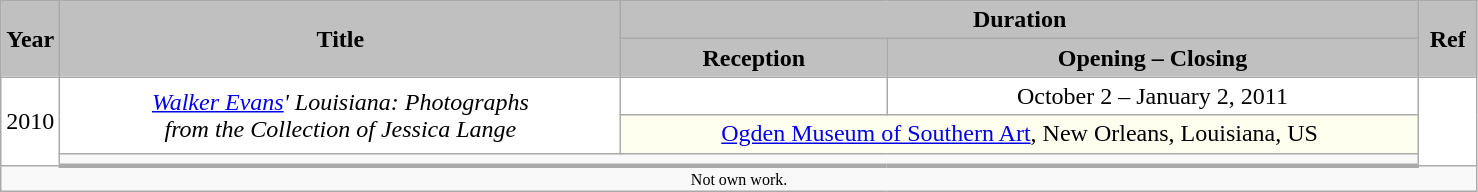<table class="wikitable">
<tr>
<th rowspan=2 style=background-color:#C0C0C0 width=4%>Year</th>
<th rowspan=2 style=background-color:#C0C0C0 width=38%>Title</th>
<th colspan=2 style=background-color:#C0C0C0 width=54%>Duration</th>
<th rowspan=2 style=background-color:#C0C0C0 width=4%>Ref</th>
</tr>
<tr>
<th style=background-color:#C0C0C0 width=18%>Reception</th>
<th style=background-color:#C0C0C0 width=36%>Opening – Closing</th>
</tr>
<tr>
<td rowspan=3 align=center style=background:white>2010</td>
<td rowspan=2 align=center style=background:white><em><a href='#'>Walker Evans</a>' Louisiana: Photographs <br>from the Collection of Jessica Lange</em></td>
<td align=center style=background:white></td>
<td align=center style=background:white>October 2 – January 2, 2011</td>
<td rowspan=3 align=center style=background:white width=4%></td>
</tr>
<tr>
<td colspan=2 align=center style=background-color:#FFFFF0><a href='#'>Ogden Museum of Southern Art</a>, New Orleans, Louisiana, US</td>
</tr>
<tr>
<td colspan=3 style=border-bottom-width:3px padding:5px width=92%></td>
</tr>
<tr>
<td colspan=5 style=font-size:8pt align=center width=100%>Not own work.</td>
</tr>
</table>
